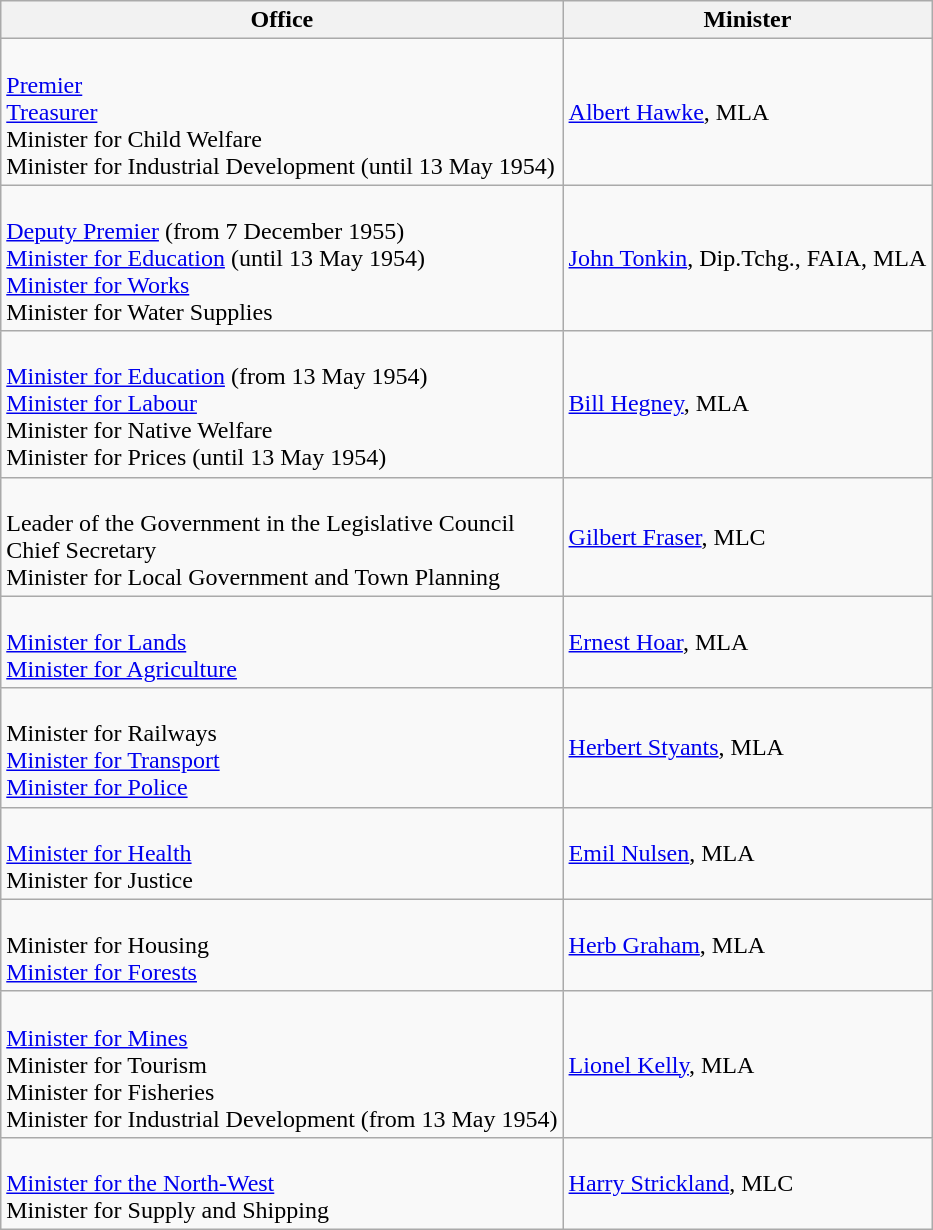<table class="wikitable">
<tr>
<th>Office</th>
<th>Minister</th>
</tr>
<tr>
<td><br><a href='#'>Premier</a><br>
<a href='#'>Treasurer</a><br>
Minister for Child Welfare<br>
Minister for Industrial Development (until 13 May 1954)<br></td>
<td><a href='#'>Albert Hawke</a>, MLA</td>
</tr>
<tr>
<td><br><a href='#'>Deputy Premier</a> (from 7 December 1955)<br>
<a href='#'>Minister for Education</a> (until 13 May 1954)<br>
<a href='#'>Minister for Works</a><br>
Minister for Water Supplies<br></td>
<td><a href='#'>John Tonkin</a>, Dip.Tchg., FAIA, MLA</td>
</tr>
<tr>
<td><br><a href='#'>Minister for Education</a> (from 13 May 1954)<br>
<a href='#'>Minister for Labour</a><br>
Minister for Native Welfare<br>
Minister for Prices (until 13 May 1954)<br></td>
<td><a href='#'>Bill Hegney</a>, MLA</td>
</tr>
<tr>
<td><br>Leader of the Government in the Legislative Council<br>
Chief Secretary<br>
Minister for Local Government and Town Planning<br></td>
<td><a href='#'>Gilbert Fraser</a>, MLC</td>
</tr>
<tr>
<td><br><a href='#'>Minister for Lands</a><br>
<a href='#'>Minister for Agriculture</a><br></td>
<td><a href='#'>Ernest Hoar</a>, MLA</td>
</tr>
<tr>
<td><br>Minister for Railways<br>
<a href='#'>Minister for Transport</a><br>
<a href='#'>Minister for Police</a><br></td>
<td><a href='#'>Herbert Styants</a>, MLA</td>
</tr>
<tr>
<td><br><a href='#'>Minister for Health</a><br>
Minister for Justice<br></td>
<td><a href='#'>Emil Nulsen</a>, MLA</td>
</tr>
<tr>
<td><br>Minister for Housing<br>
<a href='#'>Minister for Forests</a><br></td>
<td><a href='#'>Herb Graham</a>, MLA</td>
</tr>
<tr>
<td><br><a href='#'>Minister for Mines</a><br>
Minister for Tourism<br>
Minister for Fisheries<br>
Minister for Industrial Development (from 13 May 1954)<br></td>
<td><a href='#'>Lionel Kelly</a>, MLA</td>
</tr>
<tr>
<td><br><a href='#'>Minister for the North-West</a><br>
Minister for Supply and Shipping<br></td>
<td><a href='#'>Harry Strickland</a>, MLC</td>
</tr>
</table>
